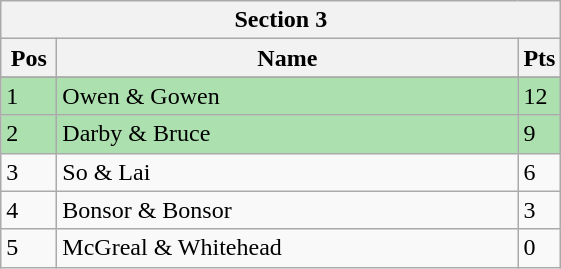<table class="wikitable">
<tr>
<th colspan="6">Section 3</th>
</tr>
<tr>
<th width=30>Pos</th>
<th width=300>Name</th>
<th width=20>Pts</th>
</tr>
<tr>
</tr>
<tr style="background:#ACE1AF;">
<td>1</td>
<td> Owen & Gowen</td>
<td>12</td>
</tr>
<tr style="background:#ACE1AF;">
<td>2</td>
<td> Darby & Bruce</td>
<td>9</td>
</tr>
<tr>
<td>3</td>
<td> So & Lai</td>
<td>6</td>
</tr>
<tr>
<td>4</td>
<td> Bonsor & Bonsor</td>
<td>3</td>
</tr>
<tr>
<td>5</td>
<td> McGreal & Whitehead</td>
<td>0</td>
</tr>
</table>
